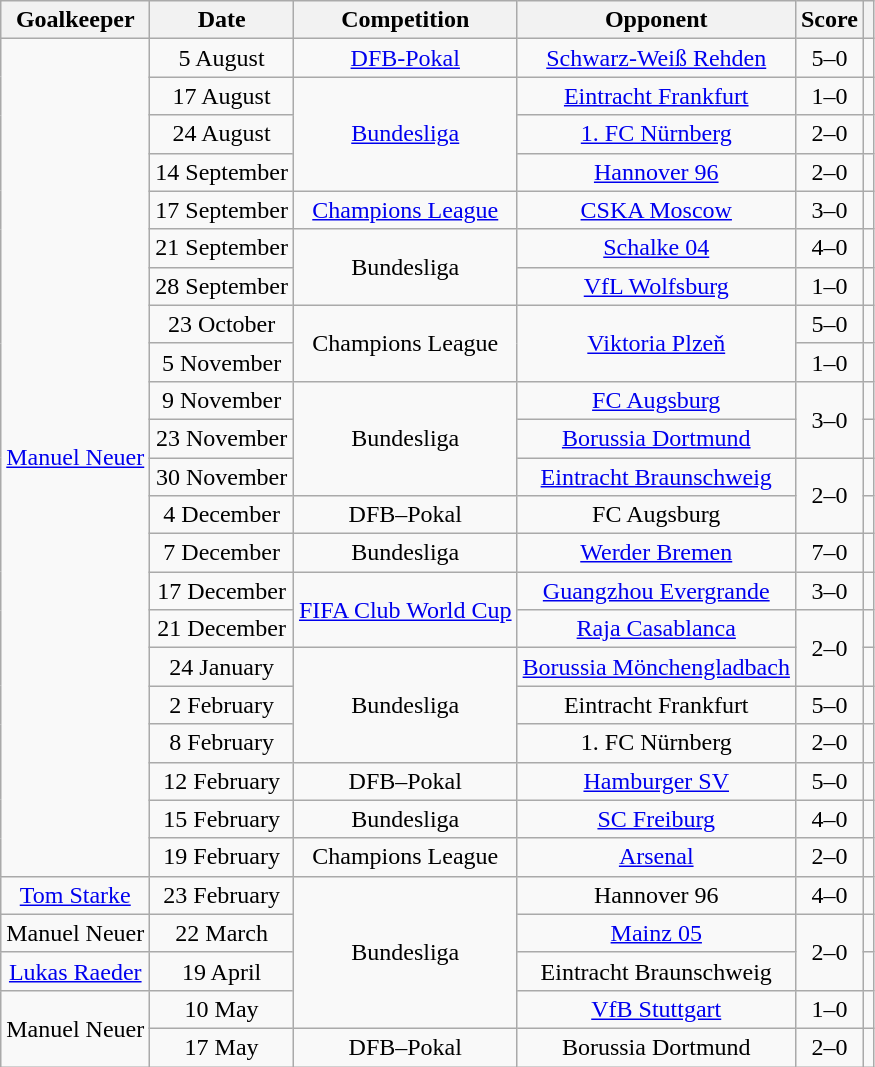<table class="wikitable" Style="text-align: center">
<tr>
<th>Goalkeeper</th>
<th>Date</th>
<th>Competition</th>
<th>Opponent</th>
<th>Score</th>
<th></th>
</tr>
<tr>
<td rowspan="22"><a href='#'>Manuel Neuer</a></td>
<td>5 August</td>
<td><a href='#'>DFB-Pokal</a></td>
<td><a href='#'>Schwarz-Weiß Rehden</a></td>
<td>5–0</td>
<td></td>
</tr>
<tr>
<td>17 August</td>
<td rowspan="3"><a href='#'>Bundesliga</a></td>
<td><a href='#'>Eintracht Frankfurt</a></td>
<td>1–0</td>
<td></td>
</tr>
<tr>
<td>24 August</td>
<td><a href='#'>1. FC Nürnberg</a></td>
<td>2–0</td>
<td></td>
</tr>
<tr>
<td>14 September</td>
<td><a href='#'>Hannover 96</a></td>
<td>2–0</td>
<td></td>
</tr>
<tr>
<td>17 September</td>
<td><a href='#'>Champions League</a></td>
<td><a href='#'>CSKA Moscow</a></td>
<td>3–0</td>
<td></td>
</tr>
<tr>
<td>21 September</td>
<td rowspan="2">Bundesliga</td>
<td><a href='#'>Schalke 04</a></td>
<td>4–0</td>
<td></td>
</tr>
<tr>
<td>28 September</td>
<td><a href='#'>VfL Wolfsburg</a></td>
<td>1–0</td>
<td></td>
</tr>
<tr>
<td>23 October</td>
<td rowspan="2">Champions League</td>
<td rowspan="2"><a href='#'>Viktoria Plzeň</a></td>
<td>5–0</td>
<td></td>
</tr>
<tr>
<td>5 November</td>
<td>1–0</td>
<td></td>
</tr>
<tr>
<td>9 November</td>
<td rowspan="3">Bundesliga</td>
<td><a href='#'>FC Augsburg</a></td>
<td rowspan="2">3–0</td>
<td></td>
</tr>
<tr>
<td>23 November</td>
<td><a href='#'>Borussia Dortmund</a></td>
<td></td>
</tr>
<tr>
<td>30 November</td>
<td><a href='#'>Eintracht Braunschweig</a></td>
<td rowspan="2">2–0</td>
<td></td>
</tr>
<tr>
<td>4 December</td>
<td>DFB–Pokal</td>
<td>FC Augsburg</td>
<td></td>
</tr>
<tr>
<td>7 December</td>
<td>Bundesliga</td>
<td><a href='#'>Werder Bremen</a></td>
<td>7–0</td>
<td></td>
</tr>
<tr>
<td>17 December</td>
<td rowspan="2"><a href='#'>FIFA Club World Cup</a></td>
<td><a href='#'>Guangzhou Evergrande</a></td>
<td>3–0</td>
<td></td>
</tr>
<tr>
<td>21 December</td>
<td><a href='#'>Raja Casablanca</a></td>
<td rowspan="2">2–0</td>
<td></td>
</tr>
<tr>
<td>24 January</td>
<td rowspan="3">Bundesliga</td>
<td><a href='#'>Borussia Mönchengladbach</a></td>
<td></td>
</tr>
<tr>
<td>2 February</td>
<td>Eintracht Frankfurt</td>
<td>5–0</td>
<td></td>
</tr>
<tr>
<td>8 February</td>
<td>1. FC Nürnberg</td>
<td>2–0</td>
<td></td>
</tr>
<tr>
<td>12 February</td>
<td>DFB–Pokal</td>
<td><a href='#'>Hamburger SV</a></td>
<td>5–0</td>
<td></td>
</tr>
<tr>
<td>15 February</td>
<td>Bundesliga</td>
<td><a href='#'>SC Freiburg</a></td>
<td>4–0</td>
<td></td>
</tr>
<tr>
<td>19 February</td>
<td>Champions League</td>
<td><a href='#'>Arsenal</a></td>
<td>2–0</td>
<td></td>
</tr>
<tr>
<td><a href='#'>Tom Starke</a></td>
<td>23 February</td>
<td rowspan="4">Bundesliga</td>
<td>Hannover 96</td>
<td>4–0</td>
<td></td>
</tr>
<tr>
<td>Manuel Neuer</td>
<td>22 March</td>
<td><a href='#'>Mainz 05</a></td>
<td rowspan="2">2–0</td>
<td></td>
</tr>
<tr>
<td><a href='#'>Lukas Raeder</a></td>
<td>19 April</td>
<td>Eintracht Braunschweig</td>
<td></td>
</tr>
<tr>
<td rowspan="2">Manuel Neuer</td>
<td>10 May</td>
<td><a href='#'>VfB Stuttgart</a></td>
<td>1–0</td>
<td></td>
</tr>
<tr>
<td>17 May</td>
<td>DFB–Pokal</td>
<td>Borussia Dortmund</td>
<td>2–0</td>
<td></td>
</tr>
</table>
